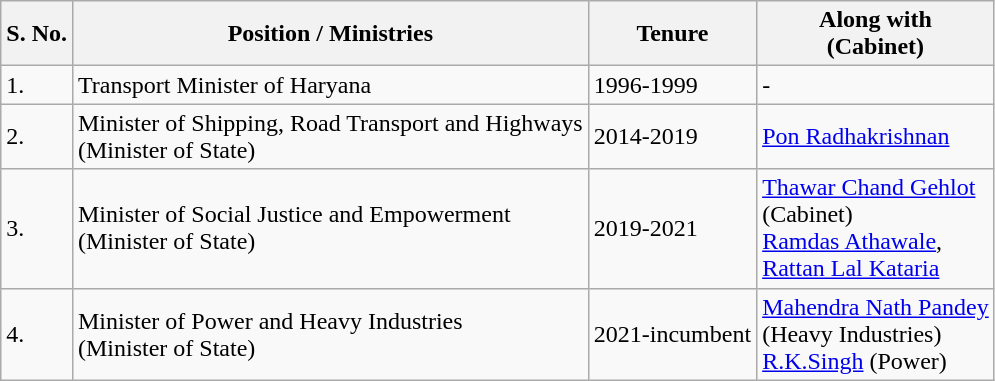<table class="wikitable">
<tr>
<th>S. No.</th>
<th>Position / Ministries</th>
<th>Tenure</th>
<th>Along with<br>(Cabinet)</th>
</tr>
<tr>
<td>1.</td>
<td>Transport Minister of Haryana</td>
<td>1996-1999</td>
<td>-</td>
</tr>
<tr>
<td>2.</td>
<td>Minister of Shipping, Road Transport and Highways<br>(Minister of State)</td>
<td>2014-2019</td>
<td><a href='#'>Pon Radhakrishnan</a></td>
</tr>
<tr>
<td>3.</td>
<td>Minister of Social Justice and Empowerment<br>(Minister of State)</td>
<td>2019-2021</td>
<td><a href='#'>Thawar Chand Gehlot</a><br>(Cabinet)<br><a href='#'>Ramdas Athawale</a>,<br><a href='#'>Rattan Lal Kataria</a></td>
</tr>
<tr>
<td>4.</td>
<td>Minister of Power and Heavy Industries<br>(Minister of State)</td>
<td>2021-incumbent</td>
<td><a href='#'>Mahendra Nath Pandey</a><br>(Heavy Industries)<br><a href='#'>R.K.Singh</a>
(Power)</td>
</tr>
</table>
